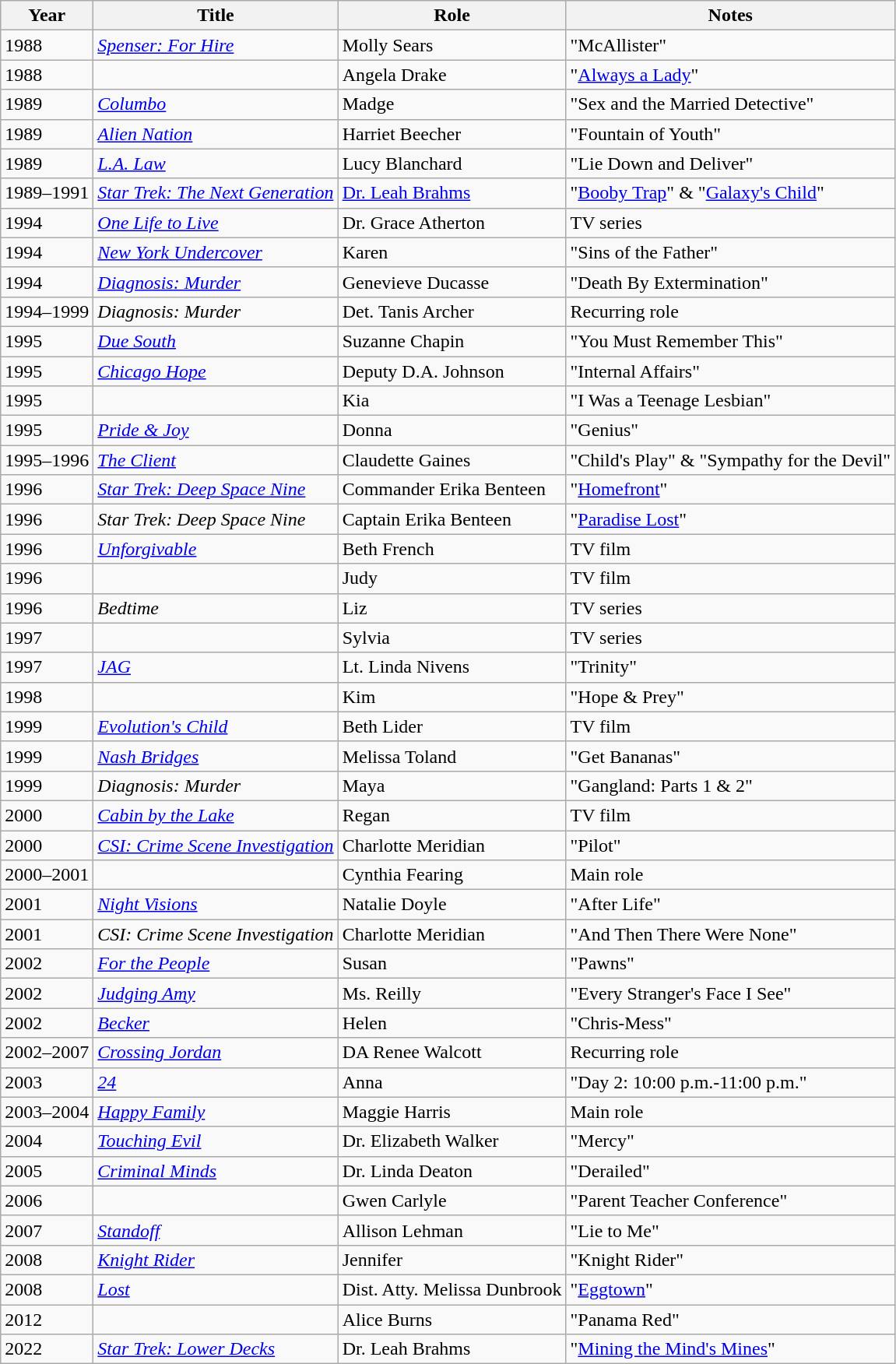<table class="wikitable sortable">
<tr>
<th>Year</th>
<th>Title</th>
<th>Role</th>
<th class="unsortable">Notes</th>
</tr>
<tr>
<td>1988</td>
<td><em><a href='#'>Spenser: For Hire</a></em></td>
<td>Molly Sears</td>
<td>"McAllister"</td>
</tr>
<tr>
<td>1988</td>
<td><em></em></td>
<td>Angela Drake</td>
<td>"<a href='#'>Always a Lady</a>"</td>
</tr>
<tr>
<td>1989</td>
<td><em><a href='#'>Columbo</a></em></td>
<td>Madge</td>
<td>"Sex and the Married Detective"</td>
</tr>
<tr>
<td>1989</td>
<td><em><a href='#'>Alien Nation</a></em></td>
<td>Harriet Beecher</td>
<td>"Fountain of Youth"</td>
</tr>
<tr>
<td>1989</td>
<td><em><a href='#'>L.A. Law</a></em></td>
<td>Lucy Blanchard</td>
<td>"Lie Down and Deliver"</td>
</tr>
<tr>
<td>1989–1991</td>
<td><em><a href='#'>Star Trek: The Next Generation</a></em></td>
<td><a href='#'>Dr. Leah Brahms</a></td>
<td>"<a href='#'>Booby Trap</a>" & "<a href='#'>Galaxy's Child</a>"</td>
</tr>
<tr>
<td>1994</td>
<td><em><a href='#'>One Life to Live</a></em></td>
<td>Dr. Grace Atherton</td>
<td>TV series</td>
</tr>
<tr>
<td>1994</td>
<td><em><a href='#'>New York Undercover</a></em></td>
<td>Karen</td>
<td>"Sins of the Father"</td>
</tr>
<tr>
<td>1994</td>
<td><em><a href='#'>Diagnosis: Murder</a></em></td>
<td>Genevieve Ducasse</td>
<td>"Death By Extermination"</td>
</tr>
<tr>
<td>1994–1999</td>
<td><em>Diagnosis: Murder</em></td>
<td>Det. Tanis Archer</td>
<td>Recurring role</td>
</tr>
<tr>
<td>1995</td>
<td><em><a href='#'>Due South</a></em></td>
<td>Suzanne Chapin</td>
<td>"You Must Remember This"</td>
</tr>
<tr>
<td>1995</td>
<td><em><a href='#'>Chicago Hope</a></em></td>
<td>Deputy D.A. Johnson</td>
<td>"Internal Affairs"</td>
</tr>
<tr>
<td>1995</td>
<td><em></em></td>
<td>Kia</td>
<td>"I Was a Teenage Lesbian"</td>
</tr>
<tr>
<td>1995</td>
<td><em><a href='#'>Pride & Joy</a></em></td>
<td>Donna</td>
<td>"Genius"</td>
</tr>
<tr>
<td>1995–1996</td>
<td><em><a href='#'>The Client</a></em></td>
<td>Claudette Gaines</td>
<td>"Child's Play" & "Sympathy for the Devil"</td>
</tr>
<tr>
<td>1996</td>
<td><em><a href='#'>Star Trek: Deep Space Nine</a></em></td>
<td>Commander Erika Benteen</td>
<td>"<a href='#'>Homefront</a>"</td>
</tr>
<tr>
<td>1996</td>
<td><em>Star Trek: Deep Space Nine</em></td>
<td>Captain Erika Benteen</td>
<td>"<a href='#'>Paradise Lost</a>"</td>
</tr>
<tr>
<td>1996</td>
<td><em><a href='#'>Unforgivable</a></em></td>
<td>Beth French</td>
<td>TV film</td>
</tr>
<tr>
<td>1996</td>
<td><em></em></td>
<td>Judy</td>
<td>TV film</td>
</tr>
<tr>
<td>1996</td>
<td><em>Bedtime</em></td>
<td>Liz</td>
<td>TV series</td>
</tr>
<tr>
<td>1997</td>
<td><em></em></td>
<td>Sylvia</td>
<td>TV series</td>
</tr>
<tr>
<td>1997</td>
<td><em><a href='#'>JAG</a></em></td>
<td>Lt. Linda Nivens</td>
<td>"Trinity"</td>
</tr>
<tr>
<td>1998</td>
<td><em></em></td>
<td>Kim</td>
<td>"Hope & Prey"</td>
</tr>
<tr>
<td>1999</td>
<td><em><a href='#'>Evolution's Child</a></em></td>
<td>Beth Lider</td>
<td>TV film</td>
</tr>
<tr>
<td>1999</td>
<td><em><a href='#'>Nash Bridges</a></em></td>
<td>Melissa Toland</td>
<td>"Get Bananas"</td>
</tr>
<tr>
<td>1999</td>
<td><em>Diagnosis: Murder</em></td>
<td>Maya</td>
<td>"Gangland: Parts 1 & 2"</td>
</tr>
<tr>
<td>2000</td>
<td><em><a href='#'>Cabin by the Lake</a></em></td>
<td>Regan</td>
<td>TV film</td>
</tr>
<tr>
<td>2000</td>
<td><em><a href='#'>CSI: Crime Scene Investigation</a></em></td>
<td>Charlotte Meridian</td>
<td>"Pilot"</td>
</tr>
<tr>
<td>2000–2001</td>
<td><em></em></td>
<td>Cynthia Fearing</td>
<td>Main role</td>
</tr>
<tr>
<td>2001</td>
<td><em><a href='#'>Night Visions</a></em></td>
<td>Natalie Doyle</td>
<td>"After Life"</td>
</tr>
<tr>
<td>2001</td>
<td><em>CSI: Crime Scene Investigation</em></td>
<td>Charlotte Meridian</td>
<td>"And Then There Were None"</td>
</tr>
<tr>
<td>2002</td>
<td><em><a href='#'>For the People</a></em></td>
<td>Susan</td>
<td>"Pawns"</td>
</tr>
<tr>
<td>2002</td>
<td><em><a href='#'>Judging Amy</a></em></td>
<td>Ms. Reilly</td>
<td>"Every Stranger's Face I See"</td>
</tr>
<tr>
<td>2002</td>
<td><em><a href='#'>Becker</a></em></td>
<td>Helen</td>
<td>"Chris-Mess"</td>
</tr>
<tr>
<td>2002–2007</td>
<td><em><a href='#'>Crossing Jordan</a></em></td>
<td>DA Renee Walcott</td>
<td>Recurring role</td>
</tr>
<tr>
<td>2003</td>
<td><em><a href='#'>24</a></em></td>
<td>Anna</td>
<td>"Day 2: 10:00 p.m.-11:00 p.m."</td>
</tr>
<tr>
<td>2003–2004</td>
<td><em><a href='#'>Happy Family</a></em></td>
<td>Maggie Harris</td>
<td>Main role</td>
</tr>
<tr>
<td>2004</td>
<td><em><a href='#'>Touching Evil</a></em></td>
<td>Dr. Elizabeth Walker</td>
<td>"Mercy"</td>
</tr>
<tr>
<td>2005</td>
<td><em><a href='#'>Criminal Minds</a></em></td>
<td>Dr. Linda Deaton</td>
<td>"Derailed"</td>
</tr>
<tr>
<td>2006</td>
<td><em></em></td>
<td>Gwen Carlyle</td>
<td>"Parent Teacher Conference"</td>
</tr>
<tr>
<td>2007</td>
<td><em><a href='#'>Standoff</a></em></td>
<td>Allison Lehman</td>
<td>"Lie to Me"</td>
</tr>
<tr>
<td>2008</td>
<td><em><a href='#'>Knight Rider</a></em></td>
<td>Jennifer</td>
<td>"Knight Rider"</td>
</tr>
<tr>
<td>2008</td>
<td><em><a href='#'>Lost</a></em></td>
<td>Dist. Atty. Melissa Dunbrook</td>
<td>"<a href='#'>Eggtown</a>"</td>
</tr>
<tr>
<td>2012</td>
<td><em></em></td>
<td>Alice Burns</td>
<td>"Panama Red"</td>
</tr>
<tr>
<td>2022</td>
<td><em><a href='#'>Star Trek: Lower Decks</a></em></td>
<td>Dr. Leah Brahms</td>
<td>"<a href='#'>Mining the Mind's Mines</a>"</td>
</tr>
</table>
